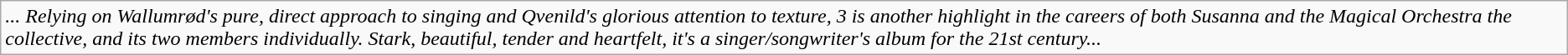<table class="wikitable">
<tr>
<td><em>... Relying on Wallumrød's pure, direct approach to singing and Qvenild's glorious attention to texture, 3 is another highlight in the careers of both Susanna and the Magical Orchestra the collective, and its two members individually. Stark, beautiful, tender and heartfelt, it's a singer/songwriter's album for the 21st century...</em></td>
</tr>
</table>
